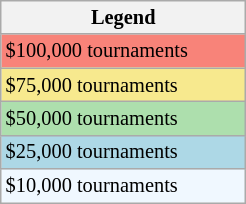<table class="wikitable" style="font-size:85%; width:13%;">
<tr>
<th>Legend</th>
</tr>
<tr style="background:#f88379;">
<td>$100,000 tournaments</td>
</tr>
<tr style="background:#f7e98e;">
<td>$75,000 tournaments</td>
</tr>
<tr style="background:#addfad;">
<td>$50,000 tournaments</td>
</tr>
<tr style="background:lightblue;">
<td>$25,000 tournaments</td>
</tr>
<tr bgcolor="#f0f8ff">
<td>$10,000 tournaments</td>
</tr>
</table>
